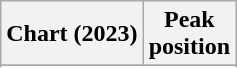<table class="wikitable sortable plainrowheaders" style="text-align:center;">
<tr>
<th scope="col">Chart (2023)</th>
<th scope="col">Peak<br>position</th>
</tr>
<tr>
</tr>
<tr>
</tr>
<tr>
</tr>
<tr>
</tr>
<tr>
</tr>
<tr>
</tr>
<tr>
</tr>
<tr>
</tr>
<tr>
</tr>
<tr>
</tr>
<tr>
</tr>
<tr>
</tr>
<tr>
</tr>
</table>
